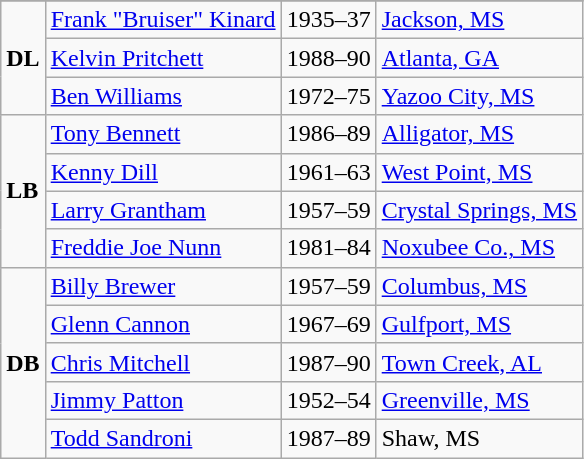<table class="wikitable">
<tr>
</tr>
<tr>
<td rowspan=3><strong>DL</strong></td>
<td><a href='#'>Frank "Bruiser" Kinard</a></td>
<td>1935–37</td>
<td><a href='#'>Jackson, MS</a></td>
</tr>
<tr>
<td><a href='#'>Kelvin Pritchett</a></td>
<td>1988–90</td>
<td><a href='#'>Atlanta, GA</a></td>
</tr>
<tr>
<td><a href='#'>Ben Williams</a></td>
<td>1972–75</td>
<td><a href='#'>Yazoo City, MS</a></td>
</tr>
<tr>
<td rowspan=4><strong>LB</strong></td>
<td><a href='#'>Tony Bennett</a></td>
<td>1986–89</td>
<td><a href='#'>Alligator, MS</a></td>
</tr>
<tr>
<td><a href='#'>Kenny Dill</a></td>
<td>1961–63</td>
<td><a href='#'>West Point, MS</a></td>
</tr>
<tr>
<td><a href='#'>Larry Grantham</a></td>
<td>1957–59</td>
<td><a href='#'>Crystal Springs, MS</a></td>
</tr>
<tr>
<td><a href='#'>Freddie Joe Nunn</a></td>
<td>1981–84</td>
<td><a href='#'>Noxubee Co., MS</a></td>
</tr>
<tr>
<td rowspan=5><strong>DB</strong></td>
<td><a href='#'>Billy Brewer</a></td>
<td>1957–59</td>
<td><a href='#'>Columbus, MS</a></td>
</tr>
<tr>
<td><a href='#'>Glenn Cannon</a></td>
<td>1967–69</td>
<td><a href='#'>Gulfport, MS</a></td>
</tr>
<tr>
<td><a href='#'>Chris Mitchell</a></td>
<td>1987–90</td>
<td><a href='#'>Town Creek, AL</a></td>
</tr>
<tr>
<td><a href='#'>Jimmy Patton</a></td>
<td>1952–54</td>
<td><a href='#'>Greenville, MS</a></td>
</tr>
<tr>
<td><a href='#'>Todd Sandroni</a></td>
<td>1987–89</td>
<td>Shaw, MS</td>
</tr>
</table>
